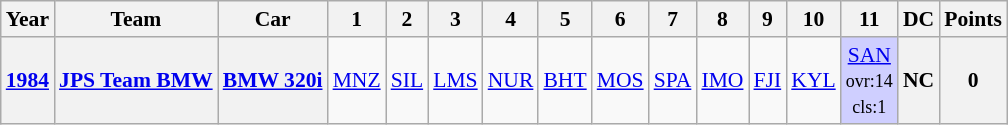<table class="wikitable" style="text-align:center; font-size:90%">
<tr>
<th>Year</th>
<th>Team</th>
<th>Car</th>
<th>1</th>
<th>2</th>
<th>3</th>
<th>4</th>
<th>5</th>
<th>6</th>
<th>7</th>
<th>8</th>
<th>9</th>
<th>10</th>
<th>11</th>
<th>DC</th>
<th>Points</th>
</tr>
<tr>
<th><a href='#'>1984</a></th>
<th> <a href='#'>JPS Team BMW</a></th>
<th><a href='#'>BMW 320i</a></th>
<td><a href='#'>MNZ</a></td>
<td><a href='#'>SIL</a></td>
<td><a href='#'>LMS</a></td>
<td><a href='#'>NUR</a></td>
<td><a href='#'>BHT</a></td>
<td><a href='#'>MOS</a></td>
<td><a href='#'>SPA</a></td>
<td><a href='#'>IMO</a></td>
<td><a href='#'>FJI</a></td>
<td><a href='#'>KYL</a></td>
<td style="background:#CFCFFF;"><a href='#'>SAN</a><br><small>ovr:14<br>cls:1</small></td>
<th>NC</th>
<th>0</th>
</tr>
</table>
